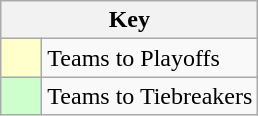<table class="wikitable" style="text-align: center;">
<tr>
<th colspan=2>Key</th>
</tr>
<tr>
<td style="background:#ffffcc; width:20px;"></td>
<td align=left>Teams to Playoffs</td>
</tr>
<tr>
<td style="background:#ccffcc; width:20px;"></td>
<td align=left>Teams to Tiebreakers</td>
</tr>
</table>
